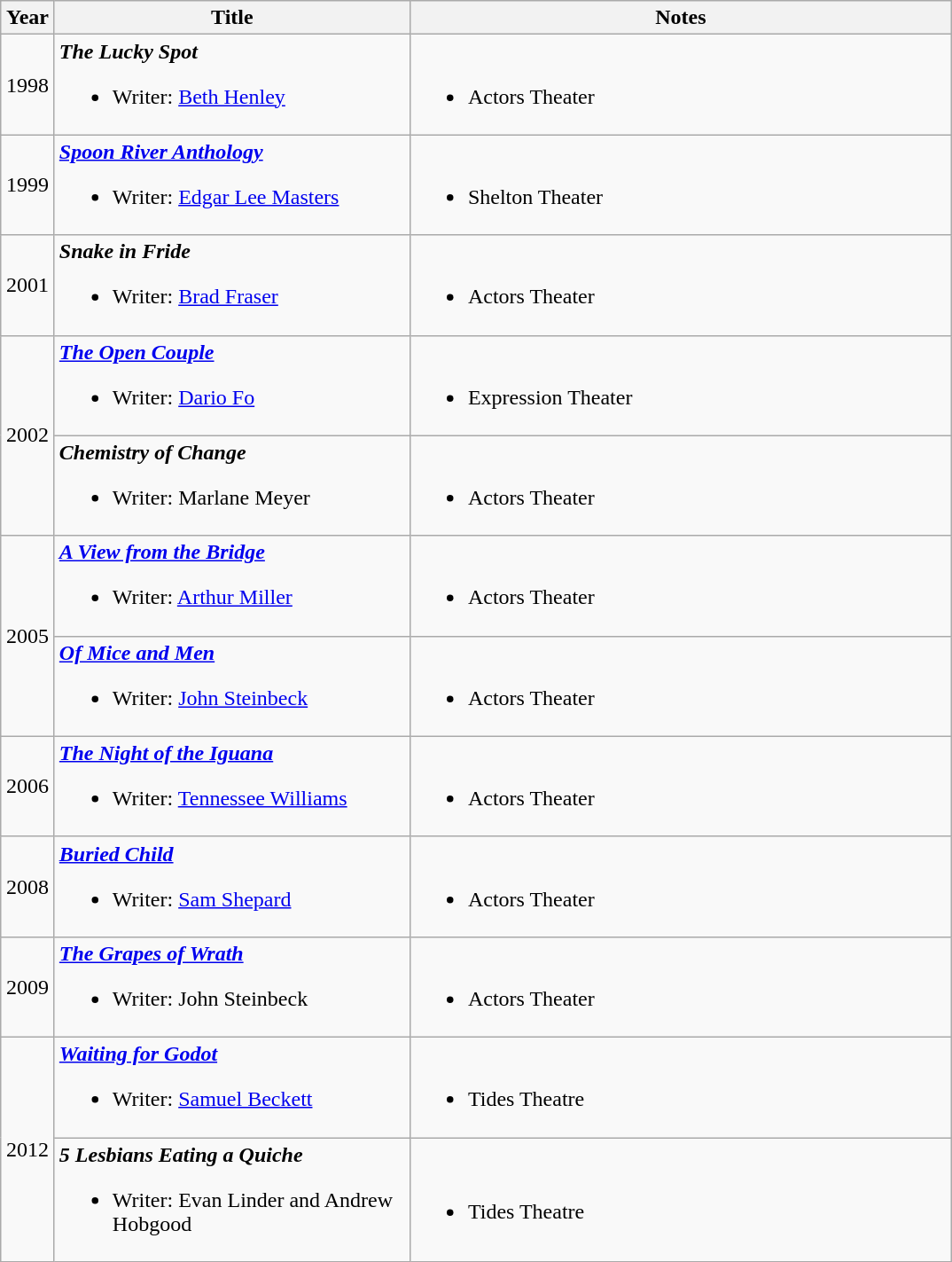<table class="wikitable">
<tr>
<th width="33">Year</th>
<th width="260">Title</th>
<th width="400">Notes</th>
</tr>
<tr>
<td align="center">1998</td>
<td><strong><em>The Lucky Spot</em></strong><br><ul><li>Writer: <a href='#'>Beth Henley</a></li></ul></td>
<td><br><ul><li>Actors Theater</li></ul></td>
</tr>
<tr>
<td align="center">1999</td>
<td><strong><em><a href='#'>Spoon River Anthology</a></em></strong><br><ul><li>Writer: <a href='#'>Edgar Lee Masters</a></li></ul></td>
<td><br><ul><li>Shelton Theater</li></ul></td>
</tr>
<tr>
<td align="center">2001</td>
<td><strong><em>Snake in Fride</em></strong><br><ul><li>Writer: <a href='#'>Brad Fraser</a></li></ul></td>
<td><br><ul><li>Actors Theater</li></ul></td>
</tr>
<tr>
<td align="center" rowspan="2">2002</td>
<td><strong><em><a href='#'>The Open Couple</a></em></strong><br><ul><li>Writer: <a href='#'>Dario Fo</a></li></ul></td>
<td><br><ul><li>Expression Theater</li></ul></td>
</tr>
<tr>
<td><strong><em>Chemistry of Change</em></strong><br><ul><li>Writer: Marlane Meyer</li></ul></td>
<td><br><ul><li>Actors Theater</li></ul></td>
</tr>
<tr>
<td align="center" rowspan="2">2005</td>
<td><strong><em><a href='#'>A View from the Bridge</a></em></strong><br><ul><li>Writer: <a href='#'>Arthur Miller</a></li></ul></td>
<td><br><ul><li>Actors Theater</li></ul></td>
</tr>
<tr>
<td><strong><em><a href='#'>Of Mice and Men</a></em></strong><br><ul><li>Writer: <a href='#'>John Steinbeck</a></li></ul></td>
<td><br><ul><li>Actors Theater</li></ul></td>
</tr>
<tr>
<td align="center">2006</td>
<td><strong><em><a href='#'>The Night of the Iguana</a></em></strong><br><ul><li>Writer: <a href='#'>Tennessee Williams</a></li></ul></td>
<td><br><ul><li>Actors Theater</li></ul></td>
</tr>
<tr>
<td align="center">2008</td>
<td><strong><em><a href='#'>Buried Child</a></em></strong><br><ul><li>Writer: <a href='#'>Sam Shepard</a></li></ul></td>
<td><br><ul><li>Actors Theater</li></ul></td>
</tr>
<tr>
<td align="center">2009</td>
<td><strong><em><a href='#'>The Grapes of Wrath</a></em></strong><br><ul><li>Writer: John Steinbeck</li></ul></td>
<td><br><ul><li>Actors Theater</li></ul></td>
</tr>
<tr>
<td align="center" rowspan="2">2012</td>
<td><strong><em><a href='#'>Waiting for Godot</a></em></strong><br><ul><li>Writer: <a href='#'>Samuel Beckett</a></li></ul></td>
<td><br><ul><li>Tides Theatre</li></ul></td>
</tr>
<tr>
<td><strong><em>5 Lesbians Eating a Quiche</em></strong><br><ul><li>Writer: Evan Linder and Andrew Hobgood</li></ul></td>
<td><br><ul><li>Tides Theatre</li></ul></td>
</tr>
</table>
